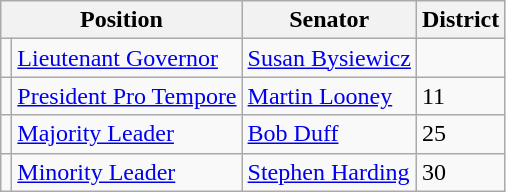<table class="wikitable">
<tr>
<th colspan=2 align=center>Position</th>
<th>Senator</th>
<th>District</th>
</tr>
<tr>
<td></td>
<td><a href='#'>Lieutenant Governor</a></td>
<td><a href='#'>Susan Bysiewicz</a></td>
<td></td>
</tr>
<tr>
<td></td>
<td><a href='#'>President Pro Tempore</a></td>
<td><a href='#'>Martin Looney</a></td>
<td>11</td>
</tr>
<tr>
<td></td>
<td><a href='#'>Majority Leader</a></td>
<td><a href='#'>Bob Duff</a></td>
<td>25</td>
</tr>
<tr>
<td></td>
<td><a href='#'>Minority Leader</a></td>
<td><a href='#'>Stephen Harding</a></td>
<td>30</td>
</tr>
</table>
